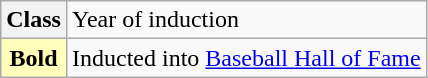<table class="wikitable">
<tr>
<th scope="row">Class</th>
<td>Year of induction</td>
</tr>
<tr>
<th scope="row" style="background:#ffb;"><strong>Bold</strong></th>
<td>Inducted into <a href='#'>Baseball Hall of Fame</a></td>
</tr>
</table>
